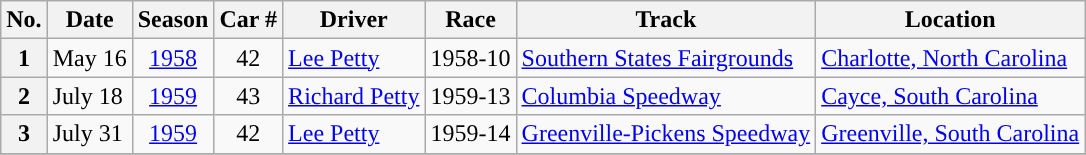<table class="wikitable sortable">
<tr>
<th scope="col">No.</th>
<th scope="col">Date</th>
<th scope="col">Season</th>
<th scope="col">Car #</th>
<th scope="col">Driver</th>
<th scope="col">Race</th>
<th scope="col">Track</th>
<th scope="col">Location</th>
</tr>
<tr>
<th scope="row">1</th>
<td>May 16</td>
<td style="text-align:center;"><a href='#'>1958</a></td>
<td style="text-align:center;">42</td>
<td><a href='#'>Lee Petty</a></td>
<td>1958-10</td>
<td><a href='#'>Southern States Fairgrounds</a></td>
<td><a href='#'>Charlotte, North Carolina</a></td>
</tr>
<tr>
<th scope="row">2</th>
<td>July 18</td>
<td style="text-align:center;"><a href='#'>1959</a></td>
<td style="text-align:center;">43</td>
<td><a href='#'>Richard Petty</a></td>
<td>1959-13</td>
<td><a href='#'>Columbia Speedway</a></td>
<td><a href='#'>Cayce, South Carolina</a></td>
</tr>
<tr>
<th scope="row">3</th>
<td>July 31</td>
<td style="text-align:center;"><a href='#'>1959</a></td>
<td style="text-align:center;">42</td>
<td><a href='#'>Lee Petty</a></td>
<td>1959-14</td>
<td><a href='#'>Greenville-Pickens Speedway</a></td>
<td><a href='#'>Greenville, South Carolina</a></td>
</tr>
<tr>
</tr>
</table>
